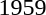<table>
<tr>
<td>1959</td>
<td></td>
<td></td>
<td></td>
</tr>
</table>
